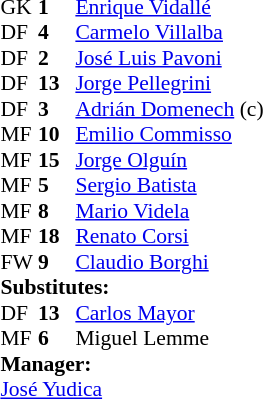<table cellspacing="0" cellpadding="0" style="font-size:90%; margin:0.2em auto;">
<tr>
<th width="25"></th>
<th width="25"></th>
</tr>
<tr>
<td>GK</td>
<td><strong>1</strong></td>
<td> <a href='#'>Enrique Vidallé</a></td>
</tr>
<tr>
<td>DF</td>
<td><strong>4</strong></td>
<td> <a href='#'>Carmelo Villalba</a></td>
<td></td>
<td></td>
</tr>
<tr>
<td>DF</td>
<td><strong>2</strong></td>
<td> <a href='#'>José Luis Pavoni</a></td>
</tr>
<tr>
<td>DF</td>
<td><strong>13</strong></td>
<td> <a href='#'>Jorge Pellegrini</a></td>
<td></td>
<td></td>
</tr>
<tr>
<td>DF</td>
<td><strong>3</strong></td>
<td> <a href='#'>Adrián Domenech</a> (c)</td>
</tr>
<tr>
<td>MF</td>
<td><strong>10</strong></td>
<td> <a href='#'>Emilio Commisso</a></td>
</tr>
<tr>
<td>MF</td>
<td><strong>15</strong></td>
<td> <a href='#'>Jorge Olguín</a></td>
</tr>
<tr>
<td>MF</td>
<td><strong>5</strong></td>
<td> <a href='#'>Sergio Batista</a></td>
</tr>
<tr>
<td>MF</td>
<td><strong>8</strong></td>
<td> <a href='#'>Mario Videla</a></td>
</tr>
<tr>
<td>MF</td>
<td><strong>18</strong></td>
<td> <a href='#'>Renato Corsi</a></td>
</tr>
<tr>
<td>FW</td>
<td><strong>9</strong></td>
<td> <a href='#'>Claudio Borghi</a></td>
</tr>
<tr>
<td colspan=3><strong>Substitutes:</strong></td>
</tr>
<tr>
<td>DF</td>
<td><strong>13</strong></td>
<td> <a href='#'>Carlos Mayor</a></td>
<td></td>
<td></td>
</tr>
<tr>
<td>MF</td>
<td><strong>6</strong></td>
<td> Miguel Lemme</td>
<td></td>
<td></td>
</tr>
<tr>
<td colspan=3><strong>Manager:</strong></td>
</tr>
<tr>
<td colspan=4> <a href='#'>José Yudica</a></td>
</tr>
</table>
